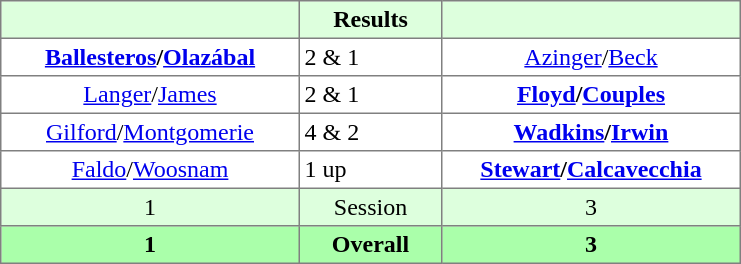<table border="1" cellpadding="3" style="border-collapse:collapse; text-align:center;">
<tr style="background:#dfd;">
<th style="width:12em;"></th>
<th style="width:5.5em;">Results</th>
<th style="width:12em;"></th>
</tr>
<tr>
<td><strong><a href='#'>Ballesteros</a>/<a href='#'>Olazábal</a></strong></td>
<td align=left> 2 & 1</td>
<td><a href='#'>Azinger</a>/<a href='#'>Beck</a></td>
</tr>
<tr>
<td><a href='#'>Langer</a>/<a href='#'>James</a></td>
<td align=left> 2 & 1</td>
<td><strong><a href='#'>Floyd</a>/<a href='#'>Couples</a></strong></td>
</tr>
<tr>
<td><a href='#'>Gilford</a>/<a href='#'>Montgomerie</a></td>
<td align=left> 4 & 2</td>
<td><strong><a href='#'>Wadkins</a>/<a href='#'>Irwin</a></strong></td>
</tr>
<tr>
<td><a href='#'>Faldo</a>/<a href='#'>Woosnam</a></td>
<td align=left> 1 up</td>
<td><strong><a href='#'>Stewart</a>/<a href='#'>Calcavecchia</a></strong></td>
</tr>
<tr style="background:#dfd;">
<td>1</td>
<td>Session</td>
<td>3</td>
</tr>
<tr style="background:#afa;">
<th>1</th>
<th>Overall</th>
<th>3</th>
</tr>
</table>
